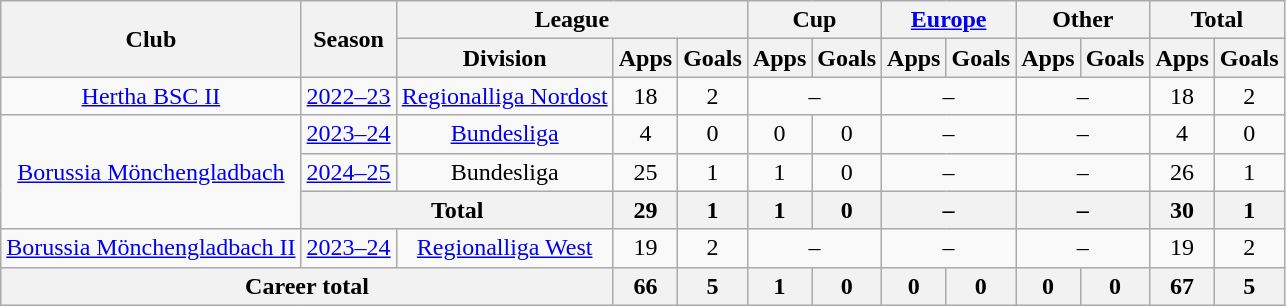<table class="wikitable" style="text-align:center">
<tr>
<th rowspan="2">Club</th>
<th rowspan="2">Season</th>
<th colspan="3">League</th>
<th colspan="2">Cup</th>
<th colspan="2"><a href='#'>Europe</a></th>
<th colspan="2">Other</th>
<th colspan="2">Total</th>
</tr>
<tr>
<th>Division</th>
<th>Apps</th>
<th>Goals</th>
<th>Apps</th>
<th>Goals</th>
<th>Apps</th>
<th>Goals</th>
<th>Apps</th>
<th>Goals</th>
<th>Apps</th>
<th>Goals</th>
</tr>
<tr>
<td><a href='#'>Hertha BSC II</a></td>
<td><a href='#'>2022–23</a></td>
<td><a href='#'>Regionalliga Nordost</a></td>
<td>18</td>
<td>2</td>
<td colspan="2">–</td>
<td colspan="2">–</td>
<td colspan="2">–</td>
<td>18</td>
<td>2</td>
</tr>
<tr>
<td rowspan="3"><a href='#'>Borussia Mönchengladbach</a></td>
<td><a href='#'>2023–24</a></td>
<td><a href='#'>Bundesliga</a></td>
<td>4</td>
<td>0</td>
<td>0</td>
<td>0</td>
<td colspan="2">–</td>
<td colspan="2">–</td>
<td>4</td>
<td>0</td>
</tr>
<tr>
<td><a href='#'>2024–25</a></td>
<td>Bundesliga</td>
<td>25</td>
<td>1</td>
<td>1</td>
<td>0</td>
<td colspan="2">–</td>
<td colspan="2">–</td>
<td>26</td>
<td>1</td>
</tr>
<tr>
<th colspan="2">Total</th>
<th>29</th>
<th>1</th>
<th>1</th>
<th>0</th>
<th colspan="2">–</th>
<th colspan="2">–</th>
<th>30</th>
<th>1</th>
</tr>
<tr>
<td><a href='#'>Borussia Mönchengladbach II</a></td>
<td><a href='#'>2023–24</a></td>
<td><a href='#'>Regionalliga West</a></td>
<td>19</td>
<td>2</td>
<td colspan="2">–</td>
<td colspan="2">–</td>
<td colspan="2">–</td>
<td>19</td>
<td>2</td>
</tr>
<tr>
<th colspan="3">Career total</th>
<th>66</th>
<th>5</th>
<th>1</th>
<th>0</th>
<th>0</th>
<th>0</th>
<th>0</th>
<th>0</th>
<th>67</th>
<th>5</th>
</tr>
</table>
